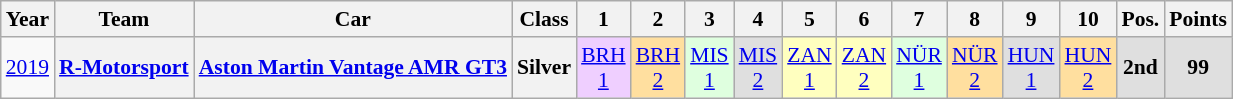<table class="wikitable" border="1" style="text-align:center; font-size:90%;">
<tr>
<th>Year</th>
<th>Team</th>
<th>Car</th>
<th>Class</th>
<th>1</th>
<th>2</th>
<th>3</th>
<th>4</th>
<th>5</th>
<th>6</th>
<th>7</th>
<th>8</th>
<th>9</th>
<th>10</th>
<th>Pos.</th>
<th>Points</th>
</tr>
<tr>
<td><a href='#'>2019</a></td>
<th><a href='#'>R-Motorsport</a></th>
<th><a href='#'>Aston Martin Vantage AMR GT3</a></th>
<th>Silver</th>
<td style="background:#EFCFFF;"><a href='#'>BRH<br>1</a><br></td>
<td style="background:#FFDF9F;"><a href='#'>BRH<br>2</a><br></td>
<td style="background:#DFFFDF;"><a href='#'>MIS<br>1</a><br></td>
<td style="background:#DFDFDF;"><a href='#'>MIS<br>2</a><br></td>
<td style="background:#FFFFBF;"><a href='#'>ZAN<br>1</a><br></td>
<td style="background:#FFFFBF;"><a href='#'>ZAN<br>2</a><br></td>
<td style="background:#DFFFDF;"><a href='#'>NÜR<br>1</a><br></td>
<td style="background:#FFDF9F;"><a href='#'>NÜR<br>2</a><br></td>
<td style="background:#DFDFDF;"><a href='#'>HUN<br>1</a><br></td>
<td style="background:#FFDF9F;"><a href='#'>HUN<br>2</a><br></td>
<th style="background:#DFDFDF;">2nd</th>
<th style="background:#DFDFDF;">99</th>
</tr>
</table>
